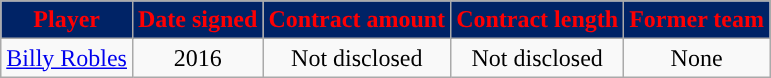<table class="wikitable sortable sortable" style="text-align: center">
<tr>
<th style="background:#002366; color:#FE0003; ">Player</th>
<th style="background:#002366; color:#FE0003; ">Date signed</th>
<th style="background:#002366; color:#FE0003; ">Contract amount</th>
<th style="background:#002366; color:#FE0003; ">Contract length</th>
<th style="background:#002366; color:#FE0003; ">Former team</th>
</tr>
<tr>
<td align="center"><a href='#'>Billy Robles</a></td>
<td align="center">2016</td>
<td align="center">Not disclosed</td>
<td align="center">Not disclosed</td>
<td align="center">None</td>
</tr>
</table>
